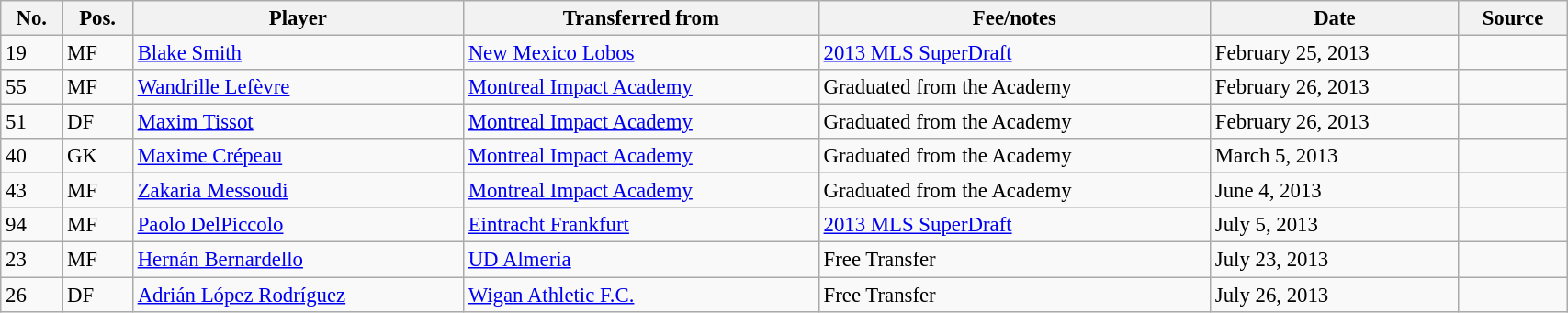<table class="wikitable sortable" style="width:90%; text-align:center; font-size:95%; text-align:left;">
<tr>
<th><strong>No.</strong></th>
<th><strong>Pos.</strong></th>
<th><strong>Player</strong></th>
<th><strong>Transferred from</strong></th>
<th><strong>Fee/notes</strong></th>
<th><strong>Date</strong></th>
<th><strong>Source</strong></th>
</tr>
<tr>
<td>19</td>
<td>MF</td>
<td> <a href='#'>Blake Smith</a></td>
<td> <a href='#'>New Mexico Lobos</a></td>
<td><a href='#'>2013 MLS SuperDraft</a></td>
<td>February 25, 2013</td>
<td></td>
</tr>
<tr>
<td>55</td>
<td>MF</td>
<td> <a href='#'>Wandrille Lefèvre</a></td>
<td> <a href='#'>Montreal Impact Academy</a></td>
<td>Graduated from the Academy</td>
<td>February 26, 2013</td>
<td></td>
</tr>
<tr>
<td>51</td>
<td>DF</td>
<td> <a href='#'>Maxim Tissot</a></td>
<td> <a href='#'>Montreal Impact Academy</a></td>
<td>Graduated from the Academy</td>
<td>February 26, 2013</td>
<td></td>
</tr>
<tr>
<td>40</td>
<td>GK</td>
<td> <a href='#'>Maxime Crépeau</a></td>
<td> <a href='#'>Montreal Impact Academy</a></td>
<td>Graduated from the Academy</td>
<td>March 5, 2013</td>
<td></td>
</tr>
<tr>
<td>43</td>
<td>MF</td>
<td> <a href='#'>Zakaria Messoudi</a></td>
<td> <a href='#'>Montreal Impact Academy</a></td>
<td>Graduated from the Academy</td>
<td>June 4, 2013</td>
<td></td>
</tr>
<tr>
<td>94</td>
<td>MF</td>
<td> <a href='#'>Paolo DelPiccolo</a></td>
<td> <a href='#'>Eintracht Frankfurt</a></td>
<td><a href='#'>2013 MLS SuperDraft</a></td>
<td>July 5, 2013</td>
<td></td>
</tr>
<tr>
<td>23</td>
<td>MF</td>
<td> <a href='#'>Hernán Bernardello</a></td>
<td> <a href='#'>UD Almería</a></td>
<td>Free Transfer</td>
<td>July 23, 2013</td>
<td></td>
</tr>
<tr>
<td>26</td>
<td>DF</td>
<td> <a href='#'>Adrián López Rodríguez</a></td>
<td> <a href='#'>Wigan Athletic F.C.</a></td>
<td>Free Transfer</td>
<td>July 26, 2013</td>
<td></td>
</tr>
</table>
